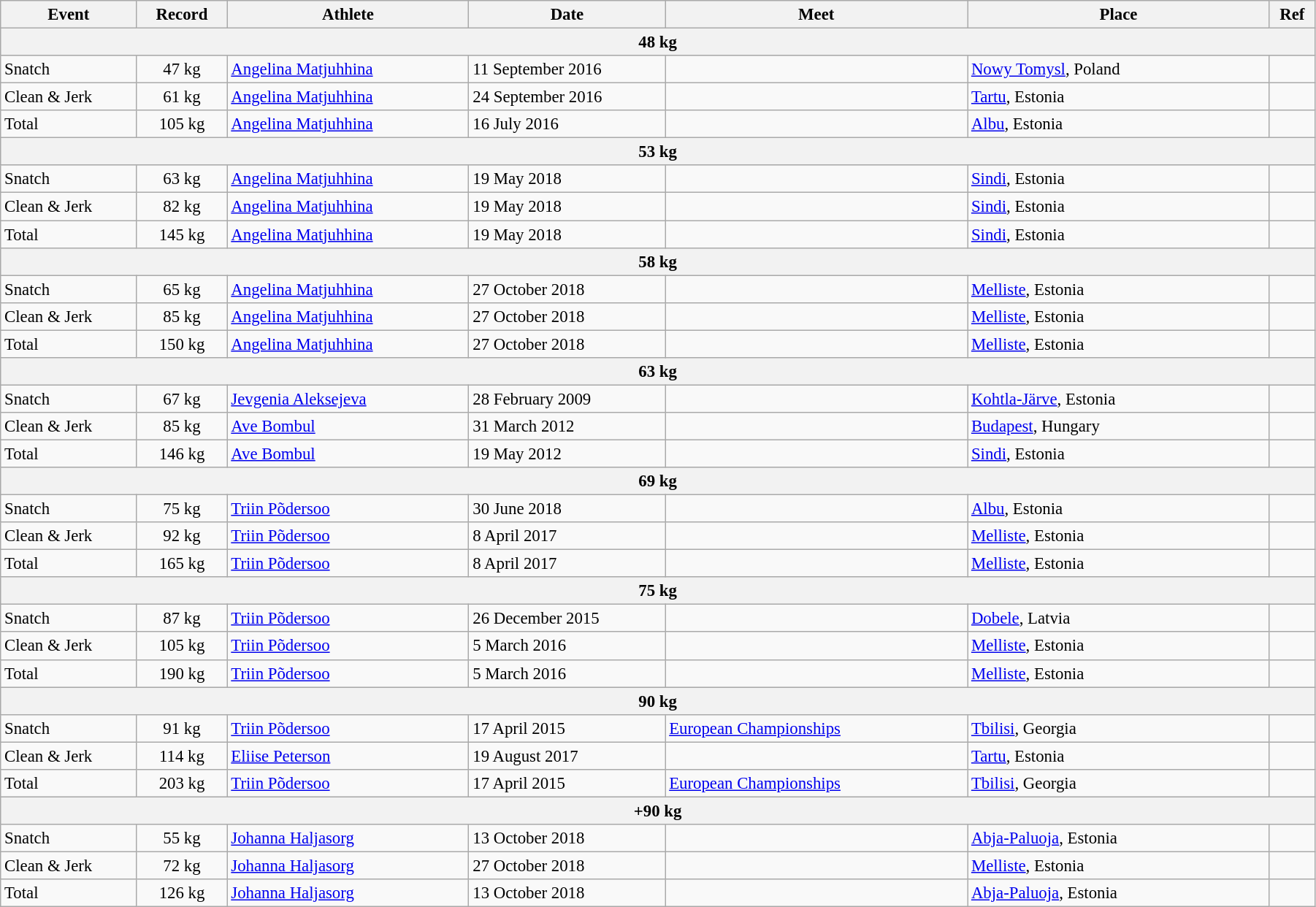<table class="wikitable" style="font-size:95%; width: 95%;">
<tr>
<th width=9%>Event</th>
<th width=6%>Record</th>
<th width=16%>Athlete</th>
<th width=13%>Date</th>
<th width=20%>Meet</th>
<th width=20%>Place</th>
<th width=3%>Ref</th>
</tr>
<tr bgcolor="#DDDDDD">
<th colspan="7">48 kg</th>
</tr>
<tr>
<td>Snatch</td>
<td align="center">47 kg</td>
<td><a href='#'>Angelina Matjuhhina</a></td>
<td>11 September 2016</td>
<td></td>
<td><a href='#'>Nowy Tomysl</a>, Poland</td>
<td></td>
</tr>
<tr>
<td>Clean & Jerk</td>
<td align="center">61 kg</td>
<td><a href='#'>Angelina Matjuhhina</a></td>
<td>24 September 2016</td>
<td></td>
<td><a href='#'>Tartu</a>, Estonia</td>
<td></td>
</tr>
<tr>
<td>Total</td>
<td align="center">105 kg</td>
<td><a href='#'>Angelina Matjuhhina</a></td>
<td>16 July 2016</td>
<td></td>
<td><a href='#'>Albu</a>, Estonia</td>
<td></td>
</tr>
<tr bgcolor="#DDDDDD">
<th colspan="7">53 kg</th>
</tr>
<tr>
<td>Snatch</td>
<td align="center">63 kg</td>
<td><a href='#'>Angelina Matjuhhina</a></td>
<td>19 May 2018</td>
<td></td>
<td><a href='#'>Sindi</a>, Estonia</td>
<td></td>
</tr>
<tr>
<td>Clean & Jerk</td>
<td align="center">82 kg</td>
<td><a href='#'>Angelina Matjuhhina</a></td>
<td>19 May 2018</td>
<td></td>
<td><a href='#'>Sindi</a>, Estonia</td>
<td></td>
</tr>
<tr>
<td>Total</td>
<td align="center">145 kg</td>
<td><a href='#'>Angelina Matjuhhina</a></td>
<td>19 May 2018</td>
<td></td>
<td><a href='#'>Sindi</a>, Estonia</td>
<td></td>
</tr>
<tr bgcolor="#DDDDDD">
<th colspan="7">58 kg</th>
</tr>
<tr>
<td>Snatch</td>
<td align="center">65 kg</td>
<td><a href='#'>Angelina Matjuhhina</a></td>
<td>27 October 2018</td>
<td></td>
<td><a href='#'>Melliste</a>, Estonia</td>
<td></td>
</tr>
<tr>
<td>Clean & Jerk</td>
<td align="center">85 kg</td>
<td><a href='#'>Angelina Matjuhhina</a></td>
<td>27 October 2018</td>
<td></td>
<td><a href='#'>Melliste</a>, Estonia</td>
<td></td>
</tr>
<tr>
<td>Total</td>
<td align="center">150 kg</td>
<td><a href='#'>Angelina Matjuhhina</a></td>
<td>27 October 2018</td>
<td></td>
<td><a href='#'>Melliste</a>, Estonia</td>
<td></td>
</tr>
<tr bgcolor="#DDDDDD">
<th colspan="7">63 kg</th>
</tr>
<tr>
<td>Snatch</td>
<td align="center">67 kg</td>
<td><a href='#'>Jevgenia Aleksejeva</a></td>
<td>28 February 2009</td>
<td></td>
<td><a href='#'>Kohtla-Järve</a>, Estonia</td>
<td></td>
</tr>
<tr>
<td>Clean & Jerk</td>
<td align="center">85 kg</td>
<td><a href='#'>Ave Bombul</a></td>
<td>31 March 2012</td>
<td></td>
<td><a href='#'>Budapest</a>, Hungary</td>
<td></td>
</tr>
<tr>
<td>Total</td>
<td align="center">146 kg</td>
<td><a href='#'>Ave Bombul</a></td>
<td>19 May 2012</td>
<td></td>
<td><a href='#'>Sindi</a>, Estonia</td>
<td></td>
</tr>
<tr bgcolor="#DDDDDD">
<th colspan="7">69 kg</th>
</tr>
<tr>
<td>Snatch</td>
<td align="center">75 kg</td>
<td><a href='#'>Triin Põdersoo</a></td>
<td>30 June 2018</td>
<td></td>
<td><a href='#'>Albu</a>, Estonia</td>
<td></td>
</tr>
<tr>
<td>Clean & Jerk</td>
<td align="center">92 kg</td>
<td><a href='#'>Triin Põdersoo</a></td>
<td>8 April 2017</td>
<td></td>
<td><a href='#'>Melliste</a>, Estonia</td>
<td></td>
</tr>
<tr>
<td>Total</td>
<td align="center">165 kg</td>
<td><a href='#'>Triin Põdersoo</a></td>
<td>8 April 2017</td>
<td></td>
<td><a href='#'>Melliste</a>, Estonia</td>
<td></td>
</tr>
<tr bgcolor="#DDDDDD">
<th colspan="7">75 kg</th>
</tr>
<tr>
<td>Snatch</td>
<td align="center">87 kg</td>
<td><a href='#'>Triin Põdersoo</a></td>
<td>26 December 2015</td>
<td></td>
<td><a href='#'>Dobele</a>, Latvia</td>
<td></td>
</tr>
<tr>
<td>Clean & Jerk</td>
<td align="center">105 kg</td>
<td><a href='#'>Triin Põdersoo</a></td>
<td>5 March 2016</td>
<td></td>
<td><a href='#'>Melliste</a>, Estonia</td>
<td></td>
</tr>
<tr>
<td>Total</td>
<td align="center">190 kg</td>
<td><a href='#'>Triin Põdersoo</a></td>
<td>5 March 2016</td>
<td></td>
<td><a href='#'>Melliste</a>, Estonia</td>
<td></td>
</tr>
<tr bgcolor="#DDDDDD">
<th colspan="7">90 kg</th>
</tr>
<tr>
<td>Snatch</td>
<td align="center">91 kg</td>
<td><a href='#'>Triin Põdersoo</a></td>
<td>17 April 2015</td>
<td><a href='#'>European Championships</a></td>
<td><a href='#'>Tbilisi</a>, Georgia</td>
<td></td>
</tr>
<tr>
<td>Clean & Jerk</td>
<td align="center">114 kg</td>
<td><a href='#'>Eliise Peterson</a></td>
<td>19 August 2017</td>
<td></td>
<td><a href='#'>Tartu</a>, Estonia</td>
<td></td>
</tr>
<tr>
<td>Total</td>
<td align="center">203 kg</td>
<td><a href='#'>Triin Põdersoo</a></td>
<td>17 April 2015</td>
<td><a href='#'>European Championships</a></td>
<td><a href='#'>Tbilisi</a>, Georgia</td>
<td></td>
</tr>
<tr bgcolor="#DDDDDD">
<th colspan="7">+90 kg</th>
</tr>
<tr>
<td>Snatch</td>
<td align="center">55 kg</td>
<td><a href='#'>Johanna Haljasorg</a></td>
<td>13 October 2018</td>
<td></td>
<td><a href='#'>Abja-Paluoja</a>, Estonia</td>
<td></td>
</tr>
<tr>
<td>Clean & Jerk</td>
<td align="center">72 kg</td>
<td><a href='#'>Johanna Haljasorg</a></td>
<td>27 October 2018</td>
<td></td>
<td><a href='#'>Melliste</a>, Estonia</td>
<td></td>
</tr>
<tr>
<td>Total</td>
<td align="center">126 kg</td>
<td><a href='#'>Johanna Haljasorg</a></td>
<td>13 October 2018</td>
<td></td>
<td><a href='#'>Abja-Paluoja</a>, Estonia</td>
<td></td>
</tr>
</table>
